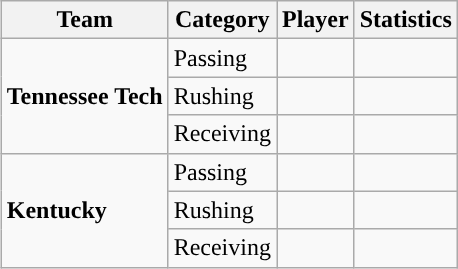<table class="wikitable" style="float: right;">
<tr>
<th>Team</th>
<th>Category</th>
<th>Player</th>
<th>Statistics</th>
</tr>
<tr>
<td rowspan=3><strong>Tennessee Tech</strong></td>
<td>Passing</td>
<td></td>
<td></td>
</tr>
<tr>
<td>Rushing</td>
<td></td>
<td></td>
</tr>
<tr>
<td>Receiving</td>
<td></td>
<td></td>
</tr>
<tr>
<td rowspan=3><strong>Kentucky</strong></td>
<td>Passing</td>
<td></td>
<td></td>
</tr>
<tr>
<td>Rushing</td>
<td></td>
<td></td>
</tr>
<tr>
<td>Receiving</td>
<td></td>
<td></td>
</tr>
</table>
